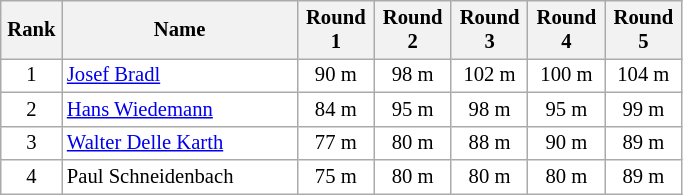<table class="wikitable sortable" style="background:#fff; font-size:86%; width:36%; line-height:16px; border:grey solid 1px; border-collapse:collapse;">
<tr>
<th width="30">Rank</th>
<th width="142">Name</th>
<th width="42">Round 1</th>
<th width="42">Round 2</th>
<th width="42">Round 3</th>
<th width="42">Round 4</th>
<th width="42">Round 5</th>
</tr>
<tr>
<td align=center>1</td>
<td> <a href='#'>Josef Bradl</a></td>
<td align=center>90 m</td>
<td align=center>98 m</td>
<td align=center>102 m</td>
<td align=center>100 m</td>
<td align=center>104 m</td>
</tr>
<tr>
<td align=center>2</td>
<td> <a href='#'>Hans Wiedemann</a></td>
<td align=center>84 m</td>
<td align=center>95 m</td>
<td align=center>98 m</td>
<td align=center>95 m</td>
<td align=center>99 m</td>
</tr>
<tr>
<td align=center>3</td>
<td> <a href='#'>Walter Delle Karth</a></td>
<td align=center>77 m</td>
<td align=center>80 m</td>
<td align=center>88 m</td>
<td align=center>90 m</td>
<td align=center>89 m</td>
</tr>
<tr>
<td align=center>4</td>
<td> Paul Schneidenbach</td>
<td align=center>75 m</td>
<td align=center>80 m</td>
<td align=center>80 m</td>
<td align=center>80 m</td>
<td align=center>89 m</td>
</tr>
</table>
